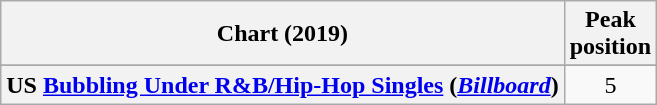<table class="wikitable sortable plainrowheaders" style="text-align:center">
<tr>
<th>Chart (2019)</th>
<th>Peak<br>position</th>
</tr>
<tr>
</tr>
<tr>
<th scope="row">US <a href='#'>Bubbling Under R&B/Hip-Hop Singles</a> (<em><a href='#'>Billboard</a></em>)</th>
<td>5</td>
</tr>
</table>
